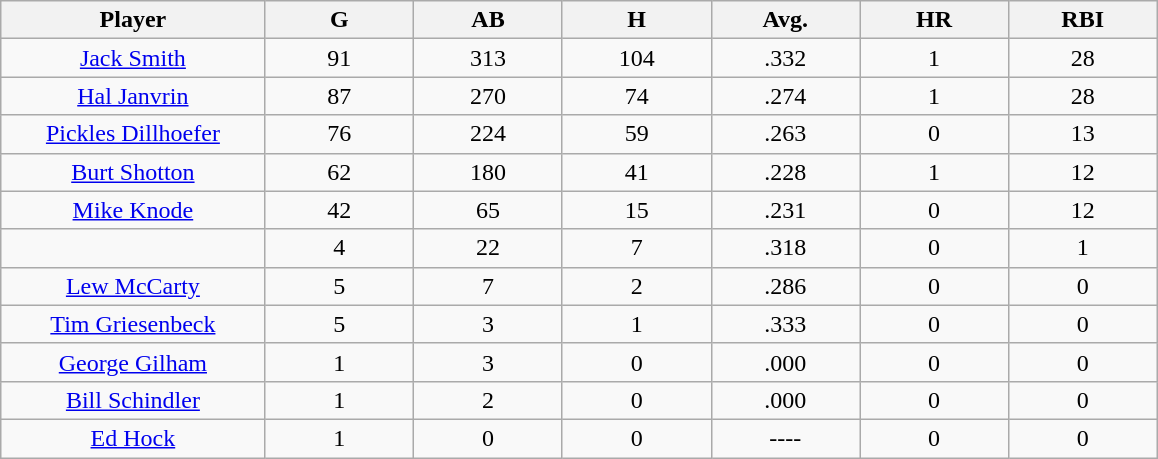<table class="wikitable sortable">
<tr>
<th bgcolor="#DDDDFF" width="16%">Player</th>
<th bgcolor="#DDDDFF" width="9%">G</th>
<th bgcolor="#DDDDFF" width="9%">AB</th>
<th bgcolor="#DDDDFF" width="9%">H</th>
<th bgcolor="#DDDDFF" width="9%">Avg.</th>
<th bgcolor="#DDDDFF" width="9%">HR</th>
<th bgcolor="#DDDDFF" width="9%">RBI</th>
</tr>
<tr align="center">
<td><a href='#'>Jack Smith</a></td>
<td>91</td>
<td>313</td>
<td>104</td>
<td>.332</td>
<td>1</td>
<td>28</td>
</tr>
<tr align="center">
<td><a href='#'>Hal Janvrin</a></td>
<td>87</td>
<td>270</td>
<td>74</td>
<td>.274</td>
<td>1</td>
<td>28</td>
</tr>
<tr align=center>
<td><a href='#'>Pickles Dillhoefer</a></td>
<td>76</td>
<td>224</td>
<td>59</td>
<td>.263</td>
<td>0</td>
<td>13</td>
</tr>
<tr align=center>
<td><a href='#'>Burt Shotton</a></td>
<td>62</td>
<td>180</td>
<td>41</td>
<td>.228</td>
<td>1</td>
<td>12</td>
</tr>
<tr align=center>
<td><a href='#'>Mike Knode</a></td>
<td>42</td>
<td>65</td>
<td>15</td>
<td>.231</td>
<td>0</td>
<td>12</td>
</tr>
<tr align=center>
<td></td>
<td>4</td>
<td>22</td>
<td>7</td>
<td>.318</td>
<td>0</td>
<td>1</td>
</tr>
<tr align="center">
<td><a href='#'>Lew McCarty</a></td>
<td>5</td>
<td>7</td>
<td>2</td>
<td>.286</td>
<td>0</td>
<td>0</td>
</tr>
<tr align=center>
<td><a href='#'>Tim Griesenbeck</a></td>
<td>5</td>
<td>3</td>
<td>1</td>
<td>.333</td>
<td>0</td>
<td>0</td>
</tr>
<tr align=center>
<td><a href='#'>George Gilham</a></td>
<td>1</td>
<td>3</td>
<td>0</td>
<td>.000</td>
<td>0</td>
<td>0</td>
</tr>
<tr align=center>
<td><a href='#'>Bill Schindler</a></td>
<td>1</td>
<td>2</td>
<td>0</td>
<td>.000</td>
<td>0</td>
<td>0</td>
</tr>
<tr align=center>
<td><a href='#'>Ed Hock</a></td>
<td>1</td>
<td>0</td>
<td>0</td>
<td>----</td>
<td>0</td>
<td>0</td>
</tr>
</table>
